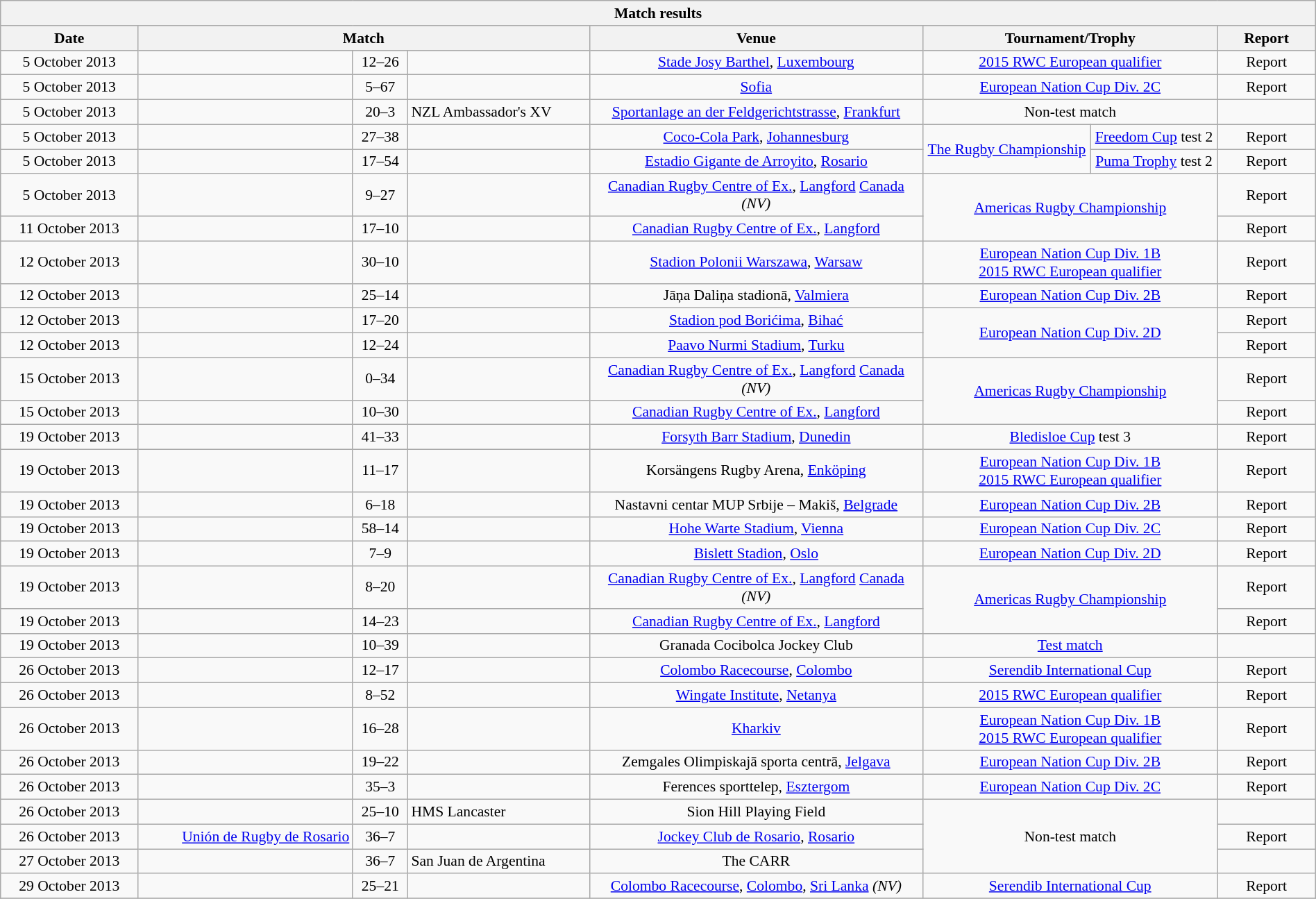<table class="wikitable" style="font-size:90%; width:100%; text-align: center;">
<tr>
<th colspan=8>Match results</th>
</tr>
<tr>
<th width=7%>Date</th>
<th width=23% colspan=3>Match</th>
<th width=17%>Venue</th>
<th width=15% colspan=2>Tournament/Trophy</th>
<th width=5%>Report</th>
</tr>
<tr>
<td>5 October 2013</td>
<td align=right></td>
<td>12–26</td>
<td align=left></td>
<td><a href='#'>Stade Josy Barthel</a>, <a href='#'>Luxembourg</a></td>
<td colspan=2><a href='#'>2015 RWC European qualifier</a></td>
<td>Report</td>
</tr>
<tr>
<td>5 October 2013</td>
<td align=right></td>
<td>5–67</td>
<td align=left></td>
<td><a href='#'>Sofia</a></td>
<td colspan=2><a href='#'>European Nation Cup Div. 2C</a></td>
<td>Report</td>
</tr>
<tr>
<td>5 October 2013</td>
<td align=right></td>
<td>20–3</td>
<td align=left>NZL Ambassador's XV</td>
<td><a href='#'>Sportanlage an der Feldgerichtstrasse</a>, <a href='#'>Frankfurt</a></td>
<td colspan=2>Non-test match</td>
<td></td>
</tr>
<tr>
<td>5 October 2013</td>
<td align=right></td>
<td>27–38</td>
<td align=left></td>
<td><a href='#'>Coco-Cola Park</a>, <a href='#'>Johannesburg</a></td>
<td rowspan=2><a href='#'>The Rugby Championship</a></td>
<td><a href='#'>Freedom Cup</a> test 2</td>
<td>Report</td>
</tr>
<tr>
<td>5 October 2013</td>
<td align=right></td>
<td>17–54</td>
<td align=left></td>
<td><a href='#'>Estadio Gigante de Arroyito</a>, <a href='#'>Rosario</a></td>
<td><a href='#'>Puma Trophy</a> test 2</td>
<td>Report</td>
</tr>
<tr>
<td>5 October 2013</td>
<td align=right></td>
<td>9–27</td>
<td align=left></td>
<td><a href='#'>Canadian Rugby Centre of Ex.</a>, <a href='#'>Langford</a> <a href='#'>Canada</a> <em>(NV)</em></td>
<td colspan=2 rowspan=2><a href='#'>Americas Rugby Championship</a></td>
<td>Report</td>
</tr>
<tr>
<td>11 October 2013</td>
<td align=right></td>
<td>17–10</td>
<td align=left></td>
<td><a href='#'>Canadian Rugby Centre of Ex.</a>, <a href='#'>Langford</a></td>
<td>Report</td>
</tr>
<tr>
<td>12 October 2013</td>
<td align=right></td>
<td>30–10</td>
<td align=left></td>
<td><a href='#'>Stadion Polonii Warszawa</a>, <a href='#'>Warsaw</a></td>
<td colspan=2><a href='#'>European Nation Cup Div. 1B</a><br><a href='#'>2015 RWC European qualifier</a></td>
<td>Report</td>
</tr>
<tr>
<td>12 October 2013</td>
<td align=right></td>
<td>25–14</td>
<td align=left></td>
<td>Jāņa Daliņa stadionā, <a href='#'>Valmiera</a></td>
<td colspan=2><a href='#'>European Nation Cup Div. 2B</a></td>
<td>Report</td>
</tr>
<tr>
<td>12 October 2013</td>
<td align=right></td>
<td>17–20</td>
<td align=left></td>
<td><a href='#'>Stadion pod Borićima</a>, <a href='#'>Bihać</a></td>
<td colspan=2 rowspan=2><a href='#'>European Nation Cup Div. 2D</a></td>
<td>Report</td>
</tr>
<tr>
<td>12 October 2013</td>
<td align=right></td>
<td>12–24</td>
<td align=left></td>
<td><a href='#'>Paavo Nurmi Stadium</a>, <a href='#'>Turku</a></td>
<td>Report</td>
</tr>
<tr>
<td>15 October 2013</td>
<td align=right></td>
<td>0–34</td>
<td align=left></td>
<td><a href='#'>Canadian Rugby Centre of Ex.</a>, <a href='#'>Langford</a> <a href='#'>Canada</a> <em>(NV)</em></td>
<td colspan=2 rowspan=2><a href='#'>Americas Rugby Championship</a></td>
<td>Report</td>
</tr>
<tr>
<td>15 October 2013</td>
<td align=right></td>
<td>10–30</td>
<td align=left></td>
<td><a href='#'>Canadian Rugby Centre of Ex.</a>, <a href='#'>Langford</a></td>
<td>Report</td>
</tr>
<tr>
<td>19 October 2013</td>
<td align=right></td>
<td>41–33</td>
<td align=left></td>
<td><a href='#'>Forsyth Barr Stadium</a>, <a href='#'>Dunedin</a></td>
<td colspan=2><a href='#'>Bledisloe Cup</a> test 3</td>
<td>Report</td>
</tr>
<tr>
<td>19 October 2013</td>
<td align=right></td>
<td>11–17</td>
<td align=left></td>
<td>Korsängens Rugby Arena, <a href='#'>Enköping</a></td>
<td colspan=2><a href='#'>European Nation Cup Div. 1B</a><br><a href='#'>2015 RWC European qualifier</a></td>
<td>Report</td>
</tr>
<tr>
<td>19 October 2013</td>
<td align=right></td>
<td>6–18</td>
<td align=left></td>
<td>Nastavni centar MUP Srbije – Makiš, <a href='#'>Belgrade</a></td>
<td colspan=2><a href='#'>European Nation Cup Div. 2B</a></td>
<td>Report</td>
</tr>
<tr>
<td>19 October 2013</td>
<td align=right></td>
<td>58–14</td>
<td align=left></td>
<td><a href='#'>Hohe Warte Stadium</a>, <a href='#'>Vienna</a></td>
<td colspan=2><a href='#'>European Nation Cup Div. 2C</a></td>
<td>Report</td>
</tr>
<tr>
<td>19 October 2013</td>
<td align=right></td>
<td>7–9</td>
<td align=left></td>
<td><a href='#'>Bislett Stadion</a>, <a href='#'>Oslo</a></td>
<td colspan=2><a href='#'>European Nation Cup Div. 2D</a></td>
<td>Report</td>
</tr>
<tr>
<td>19 October 2013</td>
<td align=right></td>
<td>8–20</td>
<td align=left></td>
<td><a href='#'>Canadian Rugby Centre of Ex.</a>, <a href='#'>Langford</a> <a href='#'>Canada</a> <em>(NV)</em></td>
<td colspan=2 rowspan=2><a href='#'>Americas Rugby Championship</a></td>
<td>Report</td>
</tr>
<tr>
<td>19 October 2013</td>
<td align=right></td>
<td>14–23</td>
<td align=left></td>
<td><a href='#'>Canadian Rugby Centre of Ex.</a>, <a href='#'>Langford</a></td>
<td>Report</td>
</tr>
<tr>
<td>19 October 2013</td>
<td align=right></td>
<td>10–39</td>
<td align=left></td>
<td>Granada Cocibolca Jockey Club</td>
<td colspan=2><a href='#'>Test match</a></td>
<td></td>
</tr>
<tr>
<td>26 October 2013</td>
<td align=right></td>
<td>12–17</td>
<td align=left></td>
<td><a href='#'>Colombo Racecourse</a>, <a href='#'>Colombo</a></td>
<td colspan=2><a href='#'>Serendib International Cup</a></td>
<td>Report</td>
</tr>
<tr>
<td>26 October 2013</td>
<td align=right></td>
<td>8–52</td>
<td align=left></td>
<td><a href='#'>Wingate Institute</a>, <a href='#'>Netanya</a></td>
<td colspan=2><a href='#'>2015 RWC European qualifier</a></td>
<td>Report</td>
</tr>
<tr>
<td>26 October 2013</td>
<td align=right></td>
<td>16–28</td>
<td align=left></td>
<td><a href='#'>Kharkiv</a></td>
<td colspan=2><a href='#'>European Nation Cup Div. 1B</a><br><a href='#'>2015 RWC European qualifier</a></td>
<td>Report</td>
</tr>
<tr>
<td>26 October 2013</td>
<td align=right></td>
<td>19–22</td>
<td align=left></td>
<td>Zemgales Olimpiskajā sporta centrā, <a href='#'>Jelgava</a></td>
<td colspan=2><a href='#'>European Nation Cup Div. 2B</a></td>
<td>Report</td>
</tr>
<tr>
<td>26 October 2013</td>
<td align=right></td>
<td>35–3</td>
<td align=left></td>
<td>Ferences sporttelep, <a href='#'>Esztergom</a></td>
<td colspan=2><a href='#'>European Nation Cup Div. 2C</a></td>
<td>Report</td>
</tr>
<tr>
<td>26 October 2013</td>
<td align=right></td>
<td>25–10</td>
<td align=left>HMS Lancaster</td>
<td>Sion Hill Playing Field</td>
<td colspan=2 rowspan=3>Non-test match</td>
<td></td>
</tr>
<tr>
<td>26 October 2013</td>
<td align=right><a href='#'>Unión de Rugby de Rosario</a></td>
<td>36–7</td>
<td align=left></td>
<td><a href='#'>Jockey Club de Rosario</a>, <a href='#'>Rosario</a></td>
<td>Report</td>
</tr>
<tr>
<td>27 October 2013</td>
<td align=right></td>
<td>36–7</td>
<td align=left>San Juan de Argentina</td>
<td>The CARR</td>
<td></td>
</tr>
<tr>
<td>29 October 2013</td>
<td align=right></td>
<td>25–21</td>
<td align=left></td>
<td><a href='#'>Colombo Racecourse</a>, <a href='#'>Colombo</a>, <a href='#'>Sri Lanka</a> <em>(NV)</em></td>
<td colspan=2><a href='#'>Serendib International Cup</a></td>
<td>Report</td>
</tr>
<tr>
</tr>
</table>
